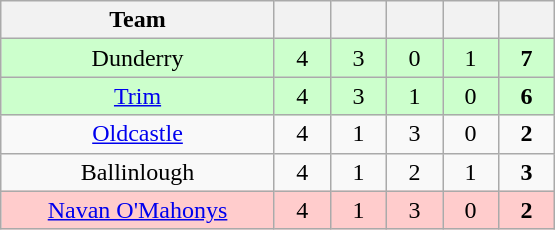<table class="wikitable" style="text-align:center">
<tr>
<th width="175">Team</th>
<th width="30"></th>
<th width="30"></th>
<th width="30"></th>
<th width="30"></th>
<th width="30"></th>
</tr>
<tr style="background:#cfc;">
<td>Dunderry</td>
<td>4</td>
<td>3</td>
<td>0</td>
<td>1</td>
<td><strong>7</strong></td>
</tr>
<tr style="background:#cfc;">
<td><a href='#'>Trim</a></td>
<td>4</td>
<td>3</td>
<td>1</td>
<td>0</td>
<td><strong>6</strong></td>
</tr>
<tr>
<td><a href='#'>Oldcastle</a></td>
<td>4</td>
<td>1</td>
<td>3</td>
<td>0</td>
<td><strong>2</strong></td>
</tr>
<tr>
<td>Ballinlough</td>
<td>4</td>
<td>1</td>
<td>2</td>
<td>1</td>
<td><strong>3</strong></td>
</tr>
<tr style="background:#fcc;">
<td><a href='#'>Navan O'Mahonys</a></td>
<td>4</td>
<td>1</td>
<td>3</td>
<td>0</td>
<td><strong>2</strong></td>
</tr>
</table>
